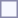<table style="border:1px solid #8888aa; background-color:#f7f8ff; padding:5px; font-size:95%; margin: 0px 12px 12px 0px;">
</table>
